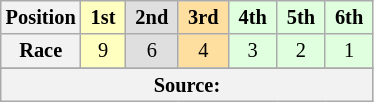<table class="wikitable" style="font-size: 85%; text-align:center">
<tr>
<th>Position</th>
<th style="background-color:#ffffbf"> 1st </th>
<th style="background-color:#dfdfdf"> 2nd </th>
<th style="background-color:#ffdf9f"> 3rd </th>
<th style="background-color:#dfffdf"> 4th </th>
<th style="background-color:#dfffdf"> 5th </th>
<th style="background-color:#dfffdf"> 6th </th>
</tr>
<tr>
<th>Race</th>
<td style="background-color:#ffffbf">9</td>
<td style="background-color:#dfdfdf">6</td>
<td style="background-color:#ffdf9f">4</td>
<td style="background-color:#dfffdf">3</td>
<td style="background-color:#dfffdf">2</td>
<td style="background-color:#dfffdf">1</td>
</tr>
<tr>
</tr>
<tr class="sortbottom">
<th colspan="7">Source:</th>
</tr>
</table>
